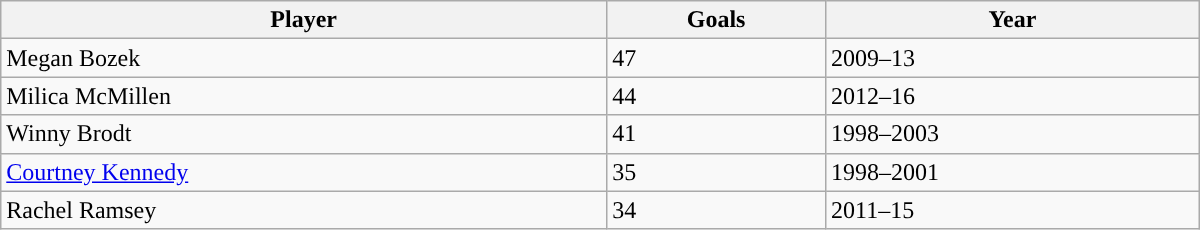<table class="wikitable" style="width: 50em">
<tr>
<th>Player</th>
<th>Goals</th>
<th>Year</th>
</tr>
<tr>
<td>Megan Bozek</td>
<td>47</td>
<td>2009–13</td>
</tr>
<tr>
<td>Milica McMillen</td>
<td>44</td>
<td>2012–16</td>
</tr>
<tr>
<td>Winny Brodt</td>
<td>41</td>
<td>1998–2003</td>
</tr>
<tr>
<td><a href='#'>Courtney Kennedy</a></td>
<td>35</td>
<td>1998–2001</td>
</tr>
<tr>
<td>Rachel Ramsey</td>
<td>34</td>
<td>2011–15</td>
</tr>
</table>
